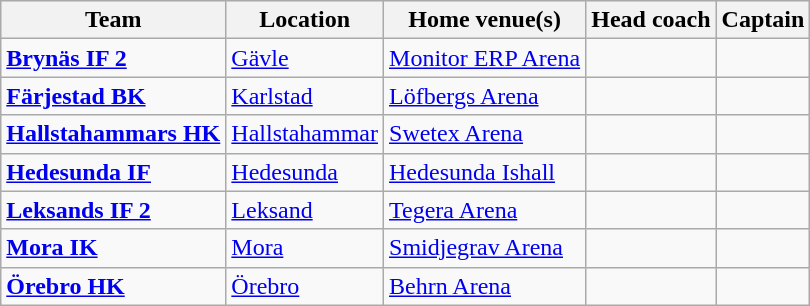<table class="wikitable sortable">
<tr style="background:#efefef;">
<th>Team</th>
<th>Location</th>
<th>Home venue(s)</th>
<th>Head coach</th>
<th>Captain</th>
</tr>
<tr>
<td><a href='#'><strong>Brynäs IF 2</strong></a></td>
<td> <a href='#'>Gävle</a></td>
<td><a href='#'>Monitor ERP Arena</a></td>
<td></td>
<td></td>
</tr>
<tr>
<td><a href='#'><strong>Färjestad BK</strong></a></td>
<td> <a href='#'>Karlstad</a></td>
<td><a href='#'>Löfbergs Arena</a></td>
<td></td>
<td></td>
</tr>
<tr>
<td><strong><a href='#'>Hallstahammars HK</a></strong></td>
<td> <a href='#'>Hallstahammar</a></td>
<td><a href='#'>Swetex Arena</a></td>
<td></td>
<td></td>
</tr>
<tr>
<td><a href='#'><strong>Hedesunda IF</strong></a></td>
<td> <a href='#'>Hedesunda</a></td>
<td><a href='#'>Hedesunda Ishall</a></td>
<td></td>
<td></td>
</tr>
<tr>
<td><a href='#'><strong>Leksands IF 2</strong></a></td>
<td> <a href='#'>Leksand</a></td>
<td><a href='#'>Tegera Arena</a></td>
<td></td>
<td></td>
</tr>
<tr>
<td><a href='#'><strong>Mora IK</strong></a></td>
<td> <a href='#'>Mora</a></td>
<td><a href='#'>Smidjegrav Arena</a></td>
<td></td>
<td></td>
</tr>
<tr>
<td><a href='#'><strong>Örebro HK</strong></a></td>
<td> <a href='#'>Örebro</a></td>
<td><a href='#'>Behrn Arena</a></td>
<td></td>
<td></td>
</tr>
</table>
